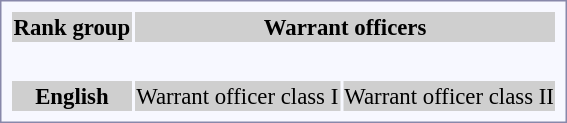<table style="border:1px solid #8888aa; background-color:#f7f8ff; padding:5px; font-size:95%; margin: 0px 12px 12px 0px;">
<tr style="background:#cfcfcf;">
<th>Rank group</th>
<th colspan=2>Warrant officers</th>
</tr>
<tr style="text-align:center;">
<td rowspan=2><strong></strong></td>
<td></td>
<td></td>
</tr>
<tr style="text-align:center;">
<td></td>
<td></td>
</tr>
<tr style="text-align:center;">
<td rowspan=2><strong></strong></td>
<td></td>
<td></td>
</tr>
<tr style="text-align:center;">
<td></td>
<td></td>
</tr>
<tr style="text-align:center;">
<td rowspan=2><strong></strong></td>
<td></td>
<td></td>
</tr>
<tr style="text-align:center;">
<td></td>
<td></td>
</tr>
<tr style="background:#cfcfcf;">
<th>English</th>
<td>Warrant officer class I</td>
<td>Warrant officer class II</td>
</tr>
</table>
